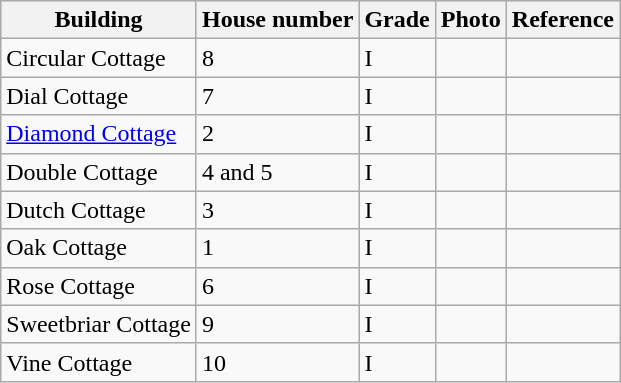<table class="wikitable">
<tr style="background: #dddddd;">
<th>Building</th>
<th>House number</th>
<th>Grade</th>
<th>Photo</th>
<th>Reference</th>
</tr>
<tr>
<td>Circular Cottage</td>
<td>8</td>
<td>I</td>
<td></td>
<td></td>
</tr>
<tr>
<td>Dial Cottage</td>
<td>7</td>
<td>I</td>
<td></td>
<td></td>
</tr>
<tr>
<td><a href='#'>Diamond Cottage</a></td>
<td>2</td>
<td>I</td>
<td></td>
<td></td>
</tr>
<tr>
<td>Double Cottage</td>
<td>4 and 5</td>
<td>I</td>
<td></td>
<td></td>
</tr>
<tr>
<td>Dutch Cottage</td>
<td>3</td>
<td>I</td>
<td></td>
<td></td>
</tr>
<tr>
<td>Oak Cottage</td>
<td>1</td>
<td>I</td>
<td></td>
<td></td>
</tr>
<tr>
<td>Rose Cottage</td>
<td>6</td>
<td>I</td>
<td></td>
<td></td>
</tr>
<tr>
<td>Sweetbriar Cottage</td>
<td>9</td>
<td>I</td>
<td></td>
<td></td>
</tr>
<tr>
<td>Vine Cottage</td>
<td>10</td>
<td>I</td>
<td></td>
<td></td>
</tr>
</table>
